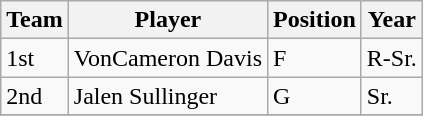<table class="wikitable" border="1">
<tr align=center>
<th style=>Team</th>
<th style=>Player</th>
<th style=>Position</th>
<th style=>Year</th>
</tr>
<tr>
<td>1st</td>
<td>VonCameron Davis</td>
<td>F</td>
<td>R-Sr.</td>
</tr>
<tr>
<td>2nd</td>
<td>Jalen Sullinger</td>
<td>G</td>
<td>Sr.</td>
</tr>
<tr>
</tr>
</table>
